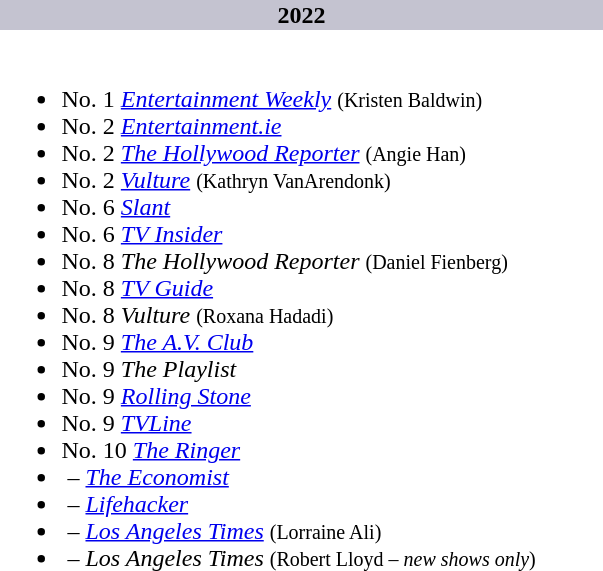<table class="collapsible">
<tr>
<th style="width:25em; background:#C4C3D0; text-align:center">2022</th>
</tr>
<tr>
<td colspan=><br><ul><li>No. 1 <em><a href='#'>Entertainment Weekly</a></em> <small>(Kristen Baldwin)</small></li><li>No. 2 <em><a href='#'>Entertainment.ie</a></em></li><li>No. 2 <em><a href='#'>The Hollywood Reporter</a></em> <small>(Angie Han)</small></li><li>No. 2 <em><a href='#'>Vulture</a></em> <small>(Kathryn VanArendonk)</small></li><li>No. 6 <em><a href='#'>Slant</a></em></li><li>No. 6 <em><a href='#'>TV Insider</a></em></li><li>No. 8 <em>The Hollywood Reporter</em> <small>(Daniel Fienberg)</small></li><li>No. 8 <em><a href='#'>TV Guide</a></em></li><li>No. 8 <em>Vulture</em> <small>(Roxana Hadadi)</small></li><li>No. 9 <em><a href='#'>The A.V. Club</a></em></li><li>No. 9 <em>The Playlist</em></li><li>No. 9 <em><a href='#'>Rolling Stone</a></em></li><li>No. 9 <em><a href='#'>TVLine</a></em></li><li>No. 10 <em><a href='#'>The Ringer</a></em></li><li> – <em><a href='#'>The Economist</a></em></li><li> – <em><a href='#'>Lifehacker</a></em></li><li> – <em><a href='#'>Los Angeles Times</a></em> <small>(Lorraine Ali)</small></li><li> – <em>Los Angeles Times</em> <small>(Robert Lloyd – <em>new shows only</em>)</small></li></ul></td>
</tr>
</table>
